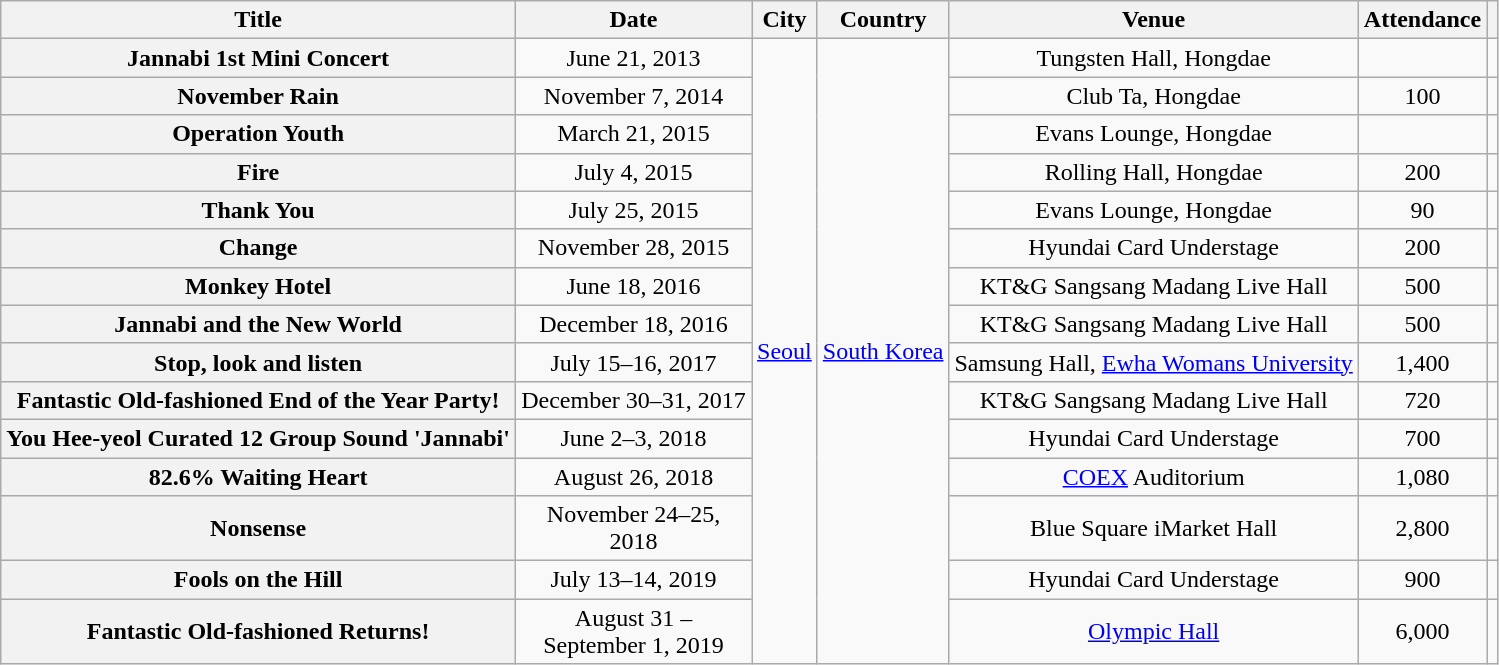<table class="wikitable plainrowheaders" style="text-align:center;">
<tr>
<th scope="col">Title</th>
<th scope="col" width="150">Date</th>
<th scope="col">City</th>
<th scope="col">Country</th>
<th scope="col">Venue</th>
<th scope="col">Attendance</th>
<th scope="col" class="unsortable"></th>
</tr>
<tr>
<th scope="row">Jannabi 1st Mini Concert</th>
<td>June 21, 2013</td>
<td rowspan="17"><a href='#'>Seoul</a></td>
<td rowspan="17"><a href='#'>South Korea</a></td>
<td>Tungsten Hall, Hongdae</td>
<td></td>
<td style="text-align:center;"></td>
</tr>
<tr>
<th scope="row">November Rain</th>
<td>November 7, 2014</td>
<td>Club Ta, Hongdae</td>
<td>100</td>
<td style="text-align:center;"></td>
</tr>
<tr>
<th scope="row">Operation Youth</th>
<td>March 21, 2015</td>
<td>Evans Lounge, Hongdae</td>
<td></td>
<td style="text-align:center;"></td>
</tr>
<tr>
<th scope="row">Fire</th>
<td>July 4, 2015</td>
<td>Rolling Hall, Hongdae</td>
<td>200</td>
<td style="text-align:center;"></td>
</tr>
<tr>
<th scope="row">Thank You</th>
<td>July 25, 2015</td>
<td>Evans Lounge, Hongdae</td>
<td>90</td>
<td style="text-align:center;"></td>
</tr>
<tr>
<th scope="row">Change</th>
<td>November 28, 2015</td>
<td>Hyundai Card Understage</td>
<td>200</td>
<td style="text-align:center;"></td>
</tr>
<tr>
<th scope="row">Monkey Hotel</th>
<td>June 18, 2016</td>
<td>KT&G Sangsang Madang Live Hall</td>
<td>500</td>
<td style="text-align:center;"></td>
</tr>
<tr>
<th scope="row">Jannabi and the New World</th>
<td>December 18, 2016</td>
<td>KT&G Sangsang Madang Live Hall</td>
<td>500</td>
<td style="text-align:center;"></td>
</tr>
<tr>
<th scope="row">Stop, look and listen</th>
<td>July 15–16, 2017</td>
<td>Samsung Hall, <a href='#'>Ewha Womans University</a></td>
<td>1,400</td>
<td style="text-align:center;"></td>
</tr>
<tr>
<th scope="row">Fantastic Old-fashioned End of the Year Party!</th>
<td>December 30–31, 2017</td>
<td>KT&G Sangsang Madang Live Hall</td>
<td>720</td>
<td style="text-align:center;"></td>
</tr>
<tr>
<th scope="row">You Hee-yeol Curated 12 Group Sound 'Jannabi'</th>
<td>June 2–3, 2018</td>
<td>Hyundai Card Understage</td>
<td>700</td>
<td style="text-align:center;"></td>
</tr>
<tr>
<th scope="row">82.6% Waiting Heart</th>
<td>August 26, 2018</td>
<td><a href='#'>COEX</a> Auditorium</td>
<td>1,080</td>
<td style="text-align:center;"></td>
</tr>
<tr>
<th scope="row">Nonsense</th>
<td>November 24–25, 2018</td>
<td>Blue Square iMarket Hall</td>
<td>2,800</td>
<td style="text-align:center;"></td>
</tr>
<tr>
<th scope="row">Fools on the Hill</th>
<td>July 13–14, 2019</td>
<td>Hyundai Card Understage</td>
<td>900</td>
<td style="text-align:center;"></td>
</tr>
<tr>
<th scope="row">Fantastic Old-fashioned Returns!</th>
<td>August 31 – September 1, 2019</td>
<td><a href='#'>Olympic Hall</a></td>
<td>6,000</td>
<td style="text-align:center;"></td>
</tr>
</table>
